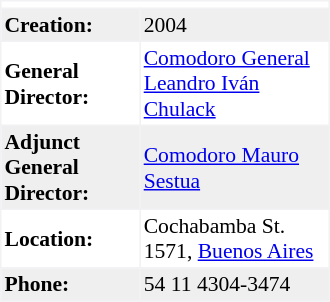<table border="1" cellpadding="2" cellspacing="0" align="right" width="220px" style="font-size: 90%; margin-left:15px; border-collapse:collapse; border-color:#f2f2f4">
<tr>
<td style="background:#ffffff;" align="center" colspan="2"></td>
</tr>
<tr>
<td style="background:#efefef;"><strong>Creation:</strong></td>
<td style="background:#efefef;">2004</td>
</tr>
<tr>
<td style="background:#ffffff;"><strong>General Director:</strong></td>
<td style="background:#ffffff;"><a href='#'>Comodoro General Leandro Iván Chulack</a></td>
</tr>
<tr>
<td style="background:#efefef;"><strong>Adjunct General Director:</strong></td>
<td style="background:#efefef;"><a href='#'>Comodoro Mauro Sestua</a></td>
</tr>
<tr>
<td style="background:#ffffff;"><strong>Location:</strong></td>
<td style="background:#ffffff;">Cochabamba St. 1571, <a href='#'>Buenos Aires</a></td>
</tr>
<tr>
<td style="background:#efefef;"><strong>Phone:</strong></td>
<td style="background:#efefef;">54 11 4304-3474</td>
</tr>
</table>
